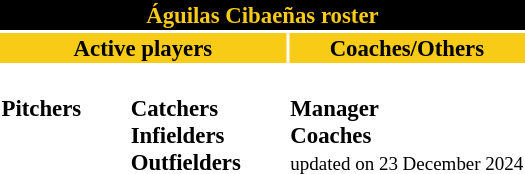<table class="toccolours" style="font-size: 95%;">
<tr>
<th colspan="10" style="background-color: #000000; color: #F8CB17; text-align: center;"><strong>Águilas Cibaeñas roster</strong></th>
</tr>
<tr>
<td colspan="4" style="background-color: #F8CB17; color: #000000; text-align: center;"><strong>Active players</strong></td>
<td colspan="1" style="background-color: #F8CB17; color: #000000; text-align: center;"><strong>Coaches/Others</strong></td>
</tr>
<tr>
<td valign="top"><br><strong>Pitchers</strong>










</td>
<td width="25px"></td>
<td valign="top"><br><strong>Catchers</strong> 

<br><strong>Infielders</strong>








<br><strong>Outfielders</strong>





</td>
<td width="25px"></td>
<td valign="top"><br><strong>Manager</strong>
<br><strong>Coaches</strong>

 
 

 
 <br><small><span></span> updated on 23 December 2024</small></td>
</tr>
</table>
